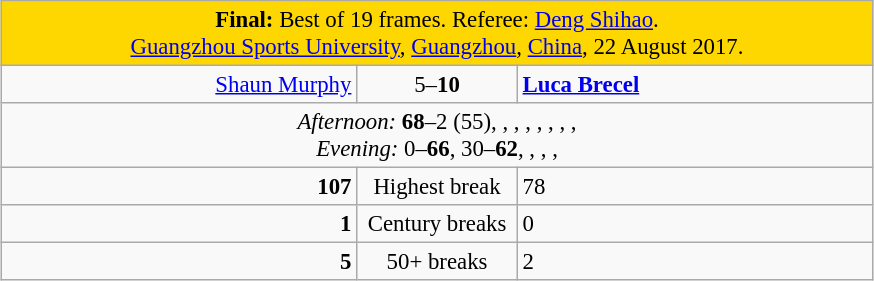<table class="wikitable" style="font-size: 95%; margin: 1em auto 1em auto;">
<tr>
<td colspan="3" align="center" bgcolor="#ffd700"><strong>Final:</strong> Best of 19 frames. Referee: <a href='#'>Deng Shihao</a>.<br><a href='#'>Guangzhou Sports University</a>, <a href='#'>Guangzhou</a>, <a href='#'>China</a>, 22 August 2017.</td>
</tr>
<tr>
<td width="230" align="right"><a href='#'>Shaun Murphy</a> <br></td>
<td width="100" align="center">5–<strong>10</strong></td>
<td width="230"><strong><a href='#'>Luca Brecel</a></strong><br></td>
</tr>
<tr>
<td colspan="3" align="center" style="font-size: 100%"><em>Afternoon:</em> <strong>68</strong>–2 (55), , , , , , , ,  <br><em>Evening:</em> 0–<strong>66</strong>, 30–<strong>62</strong>, , , , </td>
</tr>
<tr>
<td align="right"><strong>107</strong></td>
<td align="center">Highest break</td>
<td>78</td>
</tr>
<tr>
<td align="right"><strong>1</strong></td>
<td align="center">Century breaks</td>
<td>0</td>
</tr>
<tr>
<td align="right"><strong>5</strong></td>
<td align="center">50+ breaks</td>
<td>2</td>
</tr>
</table>
